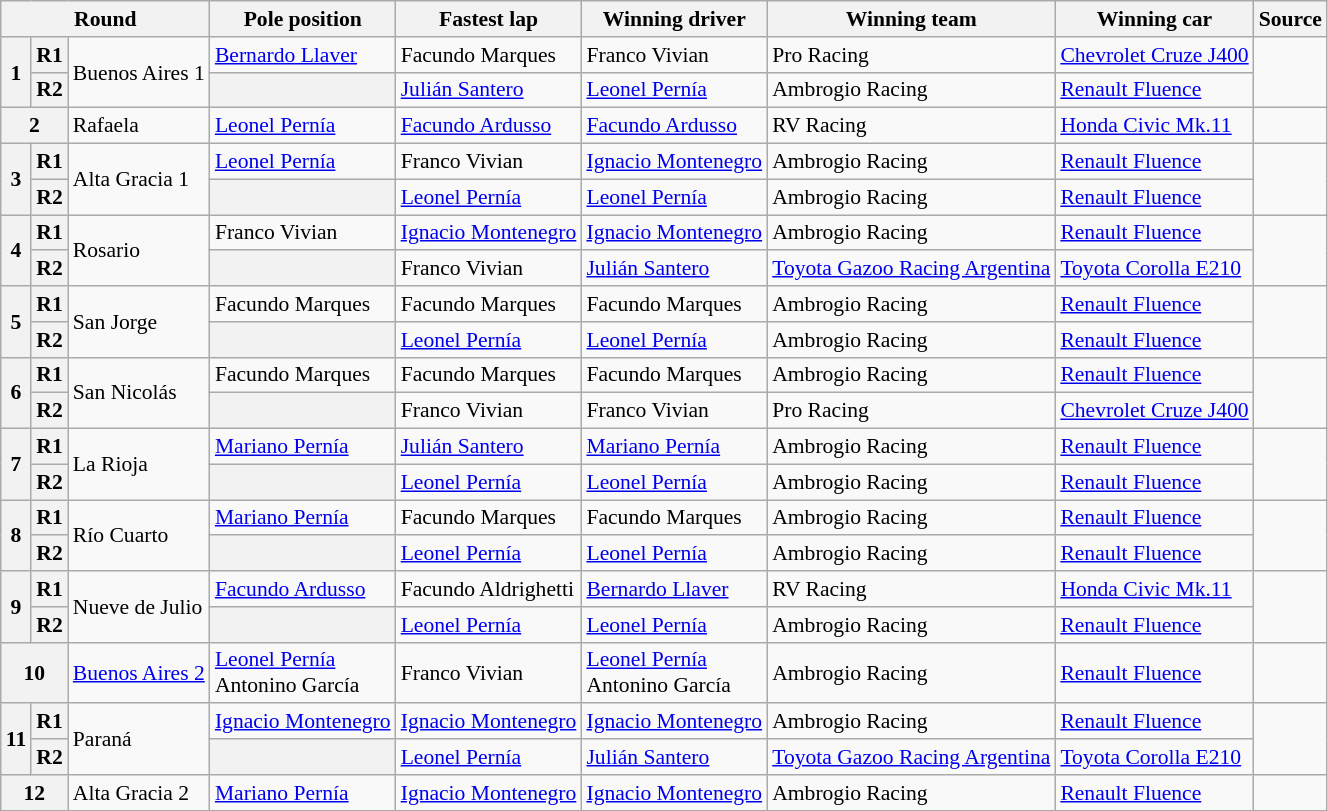<table class="wikitable" style="font-size: 90%;">
<tr>
<th colspan="3">Round</th>
<th>Pole position</th>
<th>Fastest lap</th>
<th>Winning driver</th>
<th>Winning team</th>
<th>Winning car</th>
<th>Source</th>
</tr>
<tr>
<th rowspan=2>1</th>
<th>R1</th>
<td rowspan=2>Buenos Aires 1</td>
<td> <a href='#'>Bernardo Llaver</a></td>
<td> Facundo Marques</td>
<td> Franco Vivian</td>
<td>Pro Racing</td>
<td><a href='#'>Chevrolet Cruze J400</a></td>
<td align=center rowspan=2></td>
</tr>
<tr>
<th>R2</th>
<th></th>
<td> <a href='#'>Julián Santero</a></td>
<td> <a href='#'>Leonel Pernía</a></td>
<td>Ambrogio Racing</td>
<td><a href='#'>Renault Fluence</a></td>
</tr>
<tr>
<th colspan="2">2</th>
<td>Rafaela</td>
<td> <a href='#'>Leonel Pernía</a></td>
<td> <a href='#'>Facundo Ardusso</a></td>
<td> <a href='#'>Facundo Ardusso</a></td>
<td>RV Racing</td>
<td><a href='#'>Honda Civic Mk.11</a></td>
<td align=center></td>
</tr>
<tr>
<th rowspan=2>3</th>
<th>R1</th>
<td rowspan=2>Alta Gracia 1</td>
<td> <a href='#'>Leonel Pernía</a></td>
<td> Franco Vivian</td>
<td> <a href='#'>Ignacio Montenegro</a></td>
<td>Ambrogio Racing</td>
<td><a href='#'>Renault Fluence</a></td>
<td rowspan="2" align="center"></td>
</tr>
<tr>
<th>R2</th>
<th></th>
<td> <a href='#'>Leonel Pernía</a></td>
<td> <a href='#'>Leonel Pernía</a></td>
<td>Ambrogio Racing</td>
<td><a href='#'>Renault Fluence</a></td>
</tr>
<tr>
<th rowspan=2>4</th>
<th>R1</th>
<td rowspan=2>Rosario</td>
<td> Franco Vivian</td>
<td> <a href='#'>Ignacio Montenegro</a></td>
<td> <a href='#'>Ignacio Montenegro</a></td>
<td>Ambrogio Racing</td>
<td><a href='#'>Renault Fluence</a></td>
<td rowspan="2" align="center"></td>
</tr>
<tr>
<th>R2</th>
<th></th>
<td> Franco Vivian</td>
<td> <a href='#'>Julián Santero</a></td>
<td><a href='#'>Toyota Gazoo Racing Argentina</a></td>
<td><a href='#'>Toyota Corolla E210</a></td>
</tr>
<tr>
<th rowspan=2>5</th>
<th>R1</th>
<td rowspan=2>San Jorge</td>
<td> Facundo Marques</td>
<td> Facundo Marques</td>
<td> Facundo Marques</td>
<td>Ambrogio Racing</td>
<td><a href='#'>Renault Fluence</a></td>
<td rowspan="2" align="center"></td>
</tr>
<tr>
<th>R2</th>
<th></th>
<td> <a href='#'>Leonel Pernía</a></td>
<td> <a href='#'>Leonel Pernía</a></td>
<td>Ambrogio Racing</td>
<td><a href='#'>Renault Fluence</a></td>
</tr>
<tr>
<th rowspan=2>6</th>
<th>R1</th>
<td rowspan=2>San Nicolás</td>
<td> Facundo Marques</td>
<td> Facundo Marques</td>
<td> Facundo Marques</td>
<td>Ambrogio Racing</td>
<td><a href='#'>Renault Fluence</a></td>
<td rowspan="2" align="center"></td>
</tr>
<tr>
<th>R2</th>
<th></th>
<td> Franco Vivian</td>
<td> Franco Vivian</td>
<td>Pro Racing</td>
<td><a href='#'>Chevrolet Cruze J400</a></td>
</tr>
<tr>
<th rowspan=2>7</th>
<th>R1</th>
<td rowspan=2>La Rioja</td>
<td> <a href='#'>Mariano Pernía</a></td>
<td> <a href='#'>Julián Santero</a></td>
<td> <a href='#'>Mariano Pernía</a></td>
<td>Ambrogio Racing</td>
<td><a href='#'>Renault Fluence</a></td>
<td rowspan="2" align="center"></td>
</tr>
<tr>
<th>R2</th>
<th></th>
<td> <a href='#'>Leonel Pernía</a></td>
<td> <a href='#'>Leonel Pernía</a></td>
<td>Ambrogio Racing</td>
<td><a href='#'>Renault Fluence</a></td>
</tr>
<tr>
<th rowspan=2>8</th>
<th>R1</th>
<td rowspan=2>Río Cuarto</td>
<td> <a href='#'>Mariano Pernía</a></td>
<td> Facundo Marques</td>
<td> Facundo Marques</td>
<td>Ambrogio Racing</td>
<td><a href='#'>Renault Fluence</a></td>
<td rowspan="2" align="center"></td>
</tr>
<tr>
<th>R2</th>
<th></th>
<td> <a href='#'>Leonel Pernía</a></td>
<td> <a href='#'>Leonel Pernía</a></td>
<td>Ambrogio Racing</td>
<td><a href='#'>Renault Fluence</a></td>
</tr>
<tr>
<th rowspan=2>9</th>
<th>R1</th>
<td rowspan=2>Nueve de Julio</td>
<td> <a href='#'>Facundo Ardusso</a></td>
<td> Facundo Aldrighetti</td>
<td> <a href='#'>Bernardo Llaver</a></td>
<td>RV Racing</td>
<td><a href='#'>Honda Civic Mk.11</a></td>
<td rowspan="2" align="center"></td>
</tr>
<tr>
<th>R2</th>
<th></th>
<td> <a href='#'>Leonel Pernía</a></td>
<td> <a href='#'>Leonel Pernía</a></td>
<td>Ambrogio Racing</td>
<td><a href='#'>Renault Fluence</a></td>
</tr>
<tr>
<th colspan=2>10</th>
<td><a href='#'>Buenos Aires 2</a></td>
<td> <a href='#'>Leonel Pernía</a><br> Antonino García</td>
<td> Franco Vivian</td>
<td> <a href='#'>Leonel Pernía</a><br> Antonino García</td>
<td>Ambrogio Racing</td>
<td><a href='#'>Renault Fluence</a></td>
<td align="center"></td>
</tr>
<tr>
<th rowspan=2>11</th>
<th>R1</th>
<td rowspan=2>Paraná</td>
<td> <a href='#'>Ignacio Montenegro</a></td>
<td> <a href='#'>Ignacio Montenegro</a></td>
<td> <a href='#'>Ignacio Montenegro</a></td>
<td>Ambrogio Racing</td>
<td><a href='#'>Renault Fluence</a></td>
<td rowspan="2" align="center"></td>
</tr>
<tr>
<th>R2</th>
<th></th>
<td> <a href='#'>Leonel Pernía</a></td>
<td> <a href='#'>Julián Santero</a></td>
<td><a href='#'>Toyota Gazoo Racing Argentina</a></td>
<td><a href='#'>Toyota Corolla E210</a></td>
</tr>
<tr>
<th colspan="2">12</th>
<td>Alta Gracia 2</td>
<td> <a href='#'>Mariano Pernía</a></td>
<td> <a href='#'>Ignacio Montenegro</a></td>
<td> <a href='#'>Ignacio Montenegro</a></td>
<td>Ambrogio Racing</td>
<td><a href='#'>Renault Fluence</a></td>
<td align="center"></td>
</tr>
</table>
